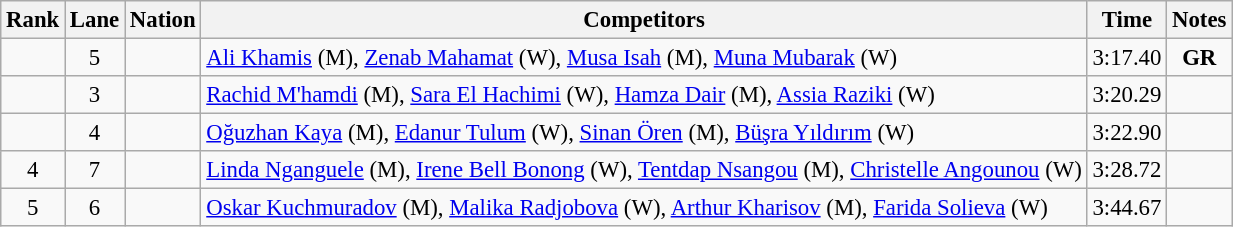<table class="wikitable sortable" style="text-align:center; font-size:95%">
<tr>
<th>Rank</th>
<th>Lane</th>
<th>Nation</th>
<th>Competitors</th>
<th>Time</th>
<th>Notes</th>
</tr>
<tr>
<td></td>
<td>5</td>
<td align=left></td>
<td align=left><a href='#'>Ali Khamis</a> (M), <a href='#'>Zenab Mahamat</a> (W), <a href='#'>Musa Isah</a> (M), <a href='#'>Muna Mubarak</a> (W)</td>
<td>3:17.40</td>
<td><strong>GR</strong></td>
</tr>
<tr>
<td></td>
<td>3</td>
<td align=left></td>
<td align=left><a href='#'>Rachid M'hamdi</a> (M), <a href='#'>Sara El Hachimi</a> (W), <a href='#'>Hamza Dair</a> (M), <a href='#'>Assia Raziki</a> (W)</td>
<td>3:20.29</td>
<td></td>
</tr>
<tr>
<td></td>
<td>4</td>
<td align=left></td>
<td align=left><a href='#'>Oğuzhan Kaya</a> (M), <a href='#'>Edanur Tulum</a> (W), <a href='#'>Sinan Ören</a> (M), <a href='#'>Büşra Yıldırım</a> (W)</td>
<td>3:22.90</td>
<td></td>
</tr>
<tr>
<td>4</td>
<td>7</td>
<td align=left></td>
<td align=left><a href='#'>Linda Nganguele</a> (M), <a href='#'>Irene Bell Bonong</a> (W), <a href='#'>Tentdap Nsangou</a> (M), <a href='#'>Christelle Angounou</a> (W)</td>
<td>3:28.72</td>
<td></td>
</tr>
<tr>
<td>5</td>
<td>6</td>
<td align=left></td>
<td align=left><a href='#'>Oskar Kuchmuradov</a> (M), <a href='#'>Malika Radjobova</a> (W), <a href='#'>Arthur Kharisov</a> (M), <a href='#'>Farida Solieva</a> (W)</td>
<td>3:44.67</td>
<td></td>
</tr>
</table>
